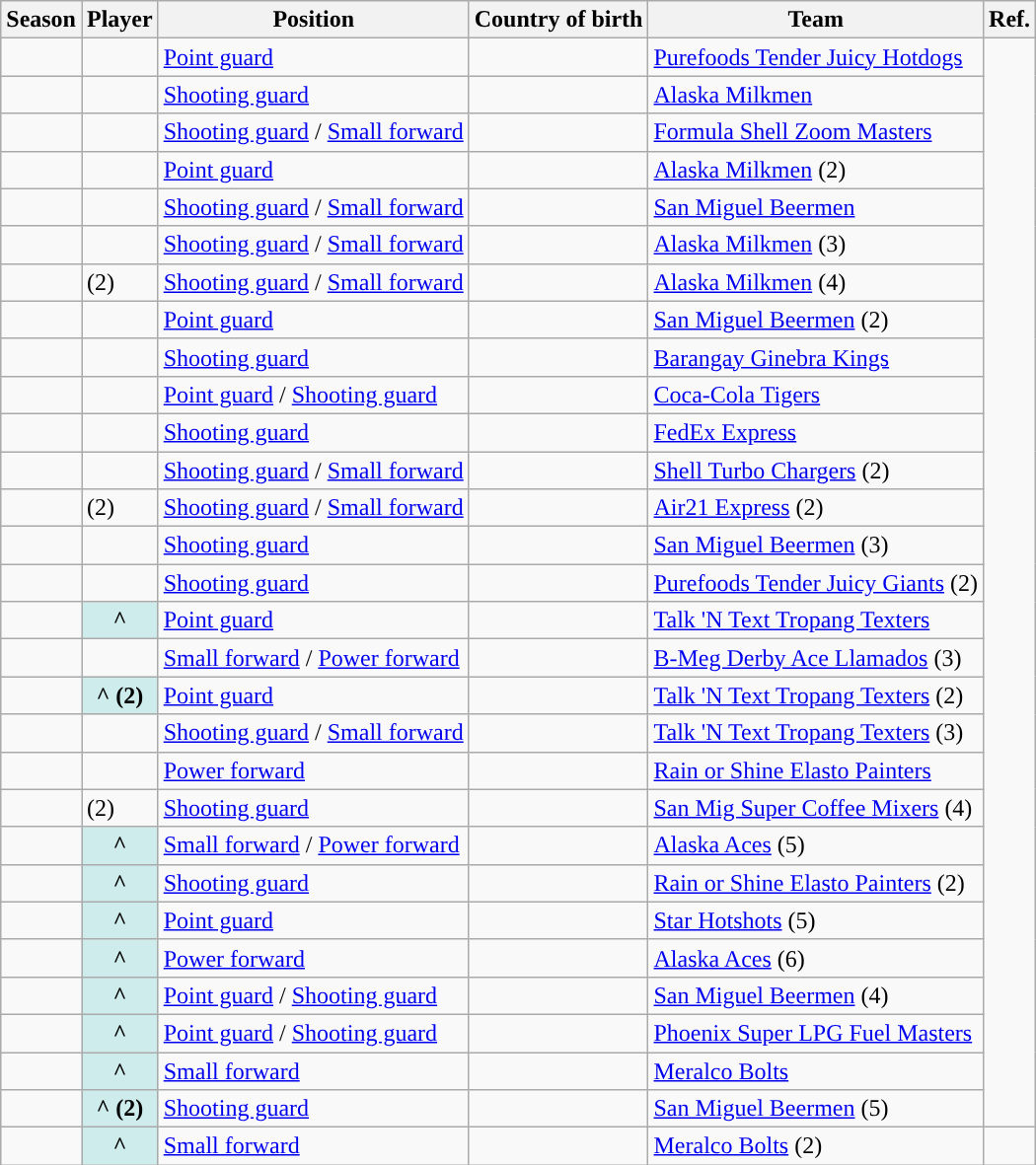<table class="wikitable plainrowheaders sortable" summary="Season (sortable), Coach (sortable), Nationality (sortable), Team (sortable)width=640px">
<tr>
<th scope="col">Season</th>
<th scope="col">Player</th>
<th scope="col">Position</th>
<th scope="col">Country of birth</th>
<th scope="col">Team</th>
<th scope="col" class=unsortable>Ref.</th>
</tr>
<tr>
<td></td>
<td></td>
<td><a href='#'>Point guard</a></td>
<td></td>
<td><a href='#'>Purefoods Tender Juicy Hotdogs</a></td>
</tr>
<tr>
<td></td>
<td></td>
<td><a href='#'>Shooting guard</a></td>
<td></td>
<td><a href='#'>Alaska Milkmen</a></td>
</tr>
<tr>
<td></td>
<td></td>
<td><a href='#'>Shooting guard</a> / <a href='#'>Small forward</a></td>
<td></td>
<td><a href='#'>Formula Shell Zoom Masters</a></td>
</tr>
<tr>
<td></td>
<td></td>
<td><a href='#'>Point guard</a></td>
<td></td>
<td><a href='#'>Alaska Milkmen</a> (2)</td>
</tr>
<tr>
<td></td>
<td></td>
<td><a href='#'>Shooting guard</a> / <a href='#'>Small forward</a></td>
<td></td>
<td><a href='#'>San Miguel Beermen</a></td>
</tr>
<tr>
<td></td>
<td></td>
<td><a href='#'>Shooting guard</a> / <a href='#'>Small forward</a></td>
<td></td>
<td><a href='#'>Alaska Milkmen</a> (3)</td>
</tr>
<tr>
<td></td>
<td> (2)</td>
<td><a href='#'>Shooting guard</a> / <a href='#'>Small forward</a></td>
<td></td>
<td><a href='#'>Alaska Milkmen</a> (4)</td>
</tr>
<tr>
<td></td>
<td></td>
<td><a href='#'>Point guard</a></td>
<td></td>
<td><a href='#'>San Miguel Beermen</a> (2)</td>
</tr>
<tr>
<td></td>
<td></td>
<td><a href='#'>Shooting guard</a></td>
<td></td>
<td><a href='#'>Barangay Ginebra Kings</a></td>
</tr>
<tr>
<td></td>
<td></td>
<td><a href='#'>Point guard</a> / <a href='#'>Shooting guard</a></td>
<td></td>
<td><a href='#'>Coca-Cola Tigers</a></td>
</tr>
<tr>
<td></td>
<td></td>
<td><a href='#'>Shooting guard</a></td>
<td></td>
<td><a href='#'>FedEx Express</a></td>
</tr>
<tr>
<td></td>
<td></td>
<td><a href='#'>Shooting guard</a> / <a href='#'>Small forward</a></td>
<td></td>
<td><a href='#'>Shell Turbo Chargers</a> (2)</td>
</tr>
<tr>
<td></td>
<td> (2)</td>
<td><a href='#'>Shooting guard</a> / <a href='#'>Small forward</a></td>
<td></td>
<td><a href='#'>Air21 Express</a> (2)</td>
</tr>
<tr>
<td></td>
<td></td>
<td><a href='#'>Shooting guard</a></td>
<td></td>
<td><a href='#'>San Miguel Beermen</a> (3)</td>
</tr>
<tr>
<td></td>
<td></td>
<td><a href='#'>Shooting guard</a></td>
<td></td>
<td><a href='#'>Purefoods Tender Juicy Giants</a> (2)</td>
</tr>
<tr>
<td></td>
<th scope="row" style="background-color:#CFECEC">^</th>
<td><a href='#'>Point guard</a></td>
<td></td>
<td><a href='#'>Talk 'N Text Tropang Texters</a></td>
</tr>
<tr>
<td></td>
<td></td>
<td><a href='#'>Small forward</a> / <a href='#'>Power forward</a></td>
<td></td>
<td><a href='#'>B-Meg Derby Ace Llamados</a> (3)</td>
</tr>
<tr>
<td></td>
<th scope="row" style="background-color:#CFECEC">^ (2)</th>
<td><a href='#'>Point guard</a></td>
<td></td>
<td><a href='#'>Talk 'N Text Tropang Texters</a> (2)</td>
</tr>
<tr>
<td></td>
<td></td>
<td><a href='#'>Shooting guard</a> / <a href='#'>Small forward</a></td>
<td></td>
<td><a href='#'>Talk 'N Text Tropang Texters</a> (3)</td>
</tr>
<tr>
<td></td>
<td></td>
<td><a href='#'>Power forward</a></td>
<td></td>
<td><a href='#'>Rain or Shine Elasto Painters</a></td>
</tr>
<tr>
<td></td>
<td> (2)</td>
<td><a href='#'>Shooting guard</a></td>
<td></td>
<td><a href='#'>San Mig Super Coffee Mixers</a> (4)</td>
</tr>
<tr>
<td></td>
<th scope="row" style="background-color:#CFECEC">^</th>
<td><a href='#'>Small forward</a> / <a href='#'>Power forward</a></td>
<td></td>
<td><a href='#'>Alaska Aces</a> (5)</td>
</tr>
<tr>
<td></td>
<th scope="row" style="background-color:#CFECEC">^</th>
<td><a href='#'>Shooting guard</a></td>
<td></td>
<td><a href='#'>Rain or Shine Elasto Painters</a> (2)</td>
</tr>
<tr>
<td></td>
<th scope="row" style="background-color:#CFECEC">^</th>
<td><a href='#'>Point guard</a></td>
<td></td>
<td><a href='#'>Star Hotshots</a> (5)</td>
</tr>
<tr>
<td></td>
<th scope="row" style="background-color:#CFECEC">^</th>
<td><a href='#'>Power forward</a></td>
<td></td>
<td><a href='#'>Alaska Aces</a> (6)</td>
</tr>
<tr>
<td></td>
<th scope="row" style="background-color:#CFECEC">^</th>
<td><a href='#'>Point guard</a> / <a href='#'>Shooting guard</a></td>
<td></td>
<td><a href='#'>San Miguel Beermen</a> (4)</td>
</tr>
<tr>
<td></td>
<th scope="row" style="background-color:#CFECEC">^</th>
<td><a href='#'>Point guard</a> / <a href='#'>Shooting guard</a></td>
<td></td>
<td><a href='#'>Phoenix Super LPG Fuel Masters</a></td>
</tr>
<tr>
<td></td>
<th scope="row" style="background-color:#CFECEC">^</th>
<td><a href='#'>Small forward</a></td>
<td></td>
<td><a href='#'>Meralco Bolts</a></td>
</tr>
<tr>
<td></td>
<th scope="row" style="background-color:#CFECEC">^ (2)</th>
<td><a href='#'>Shooting guard</a></td>
<td></td>
<td><a href='#'>San Miguel Beermen</a> (5)</td>
</tr>
<tr>
<td></td>
<th scope="row" style="background-color:#CFECEC">^</th>
<td><a href='#'>Small forward</a></td>
<td></td>
<td><a href='#'>Meralco Bolts</a> (2)</td>
<td></td>
</tr>
</table>
